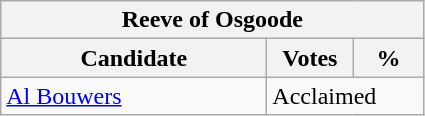<table class="wikitable">
<tr>
<th colspan="3">Reeve of Osgoode</th>
</tr>
<tr>
<th style="width: 170px">Candidate</th>
<th style="width: 50px">Votes</th>
<th style="width: 40px">%</th>
</tr>
<tr>
<td><a href='#'>Al Bouwers</a></td>
<td colspan="2">Acclaimed</td>
</tr>
</table>
